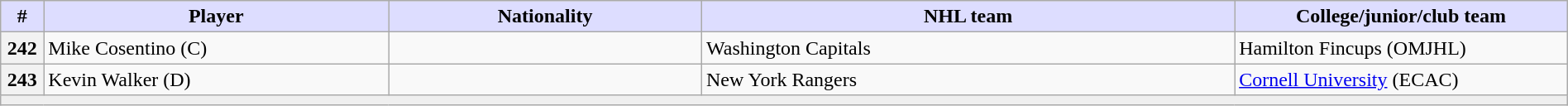<table class="wikitable" style="width: 100%">
<tr>
<th style="background:#ddf; width:2.75%;">#</th>
<th style="background:#ddf; width:22.0%;">Player</th>
<th style="background:#ddf; width:20.0%;">Nationality</th>
<th style="background:#ddf; width:34.0%;">NHL team</th>
<th style="background:#ddf; width:100.0%;">College/junior/club team</th>
</tr>
<tr>
<th>242</th>
<td>Mike Cosentino (C)</td>
<td></td>
<td>Washington Capitals</td>
<td>Hamilton Fincups (OMJHL)</td>
</tr>
<tr>
<th>243</th>
<td>Kevin Walker (D)</td>
<td></td>
<td>New York Rangers</td>
<td><a href='#'>Cornell University</a> (ECAC)</td>
</tr>
<tr>
<td style="text-align:center; background:#efefef" colspan="6"></td>
</tr>
</table>
